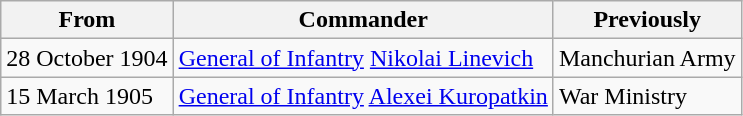<table class="wikitable">
<tr>
<th>From</th>
<th>Commander</th>
<th>Previously</th>
</tr>
<tr>
<td>28 October 1904</td>
<td><a href='#'>General of Infantry</a> <a href='#'>Nikolai Linevich</a></td>
<td>Manchurian Army</td>
</tr>
<tr>
<td>15 March 1905</td>
<td><a href='#'>General of Infantry</a> <a href='#'>Alexei Kuropatkin</a></td>
<td>War Ministry</td>
</tr>
</table>
